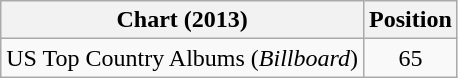<table class="wikitable">
<tr>
<th>Chart (2013)</th>
<th>Position</th>
</tr>
<tr>
<td>US Top Country Albums (<em>Billboard</em>)</td>
<td align="center">65</td>
</tr>
</table>
